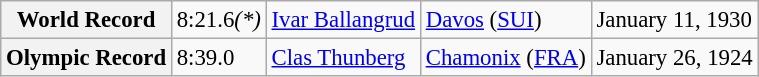<table class="wikitable" style="font-size:95%;">
<tr>
<th>World Record</th>
<td>8:21.6<em>(*)</em></td>
<td> <a href='#'>Ivar Ballangrud</a></td>
<td><a href='#'>Davos</a> (<a href='#'>SUI</a>)</td>
<td>January 11, 1930</td>
</tr>
<tr>
<th>Olympic Record</th>
<td>8:39.0</td>
<td> <a href='#'>Clas Thunberg</a></td>
<td><a href='#'>Chamonix</a> (<a href='#'>FRA</a>)</td>
<td>January 26, 1924</td>
</tr>
</table>
